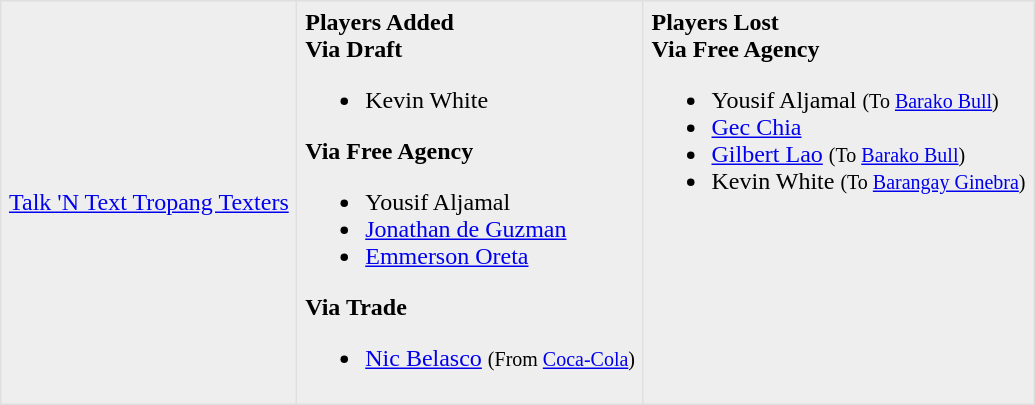<table border=1 style="border-collapse:collapse; background-color:#eeeeee" bordercolor="#DFDFDF" cellpadding="5">
<tr>
<td><a href='#'>Talk 'N Text Tropang Texters</a><br></td>
<td valign="top"><strong>Players Added</strong><br><strong>Via Draft</strong><ul><li>Kevin White</li></ul><strong>Via Free Agency</strong><ul><li>Yousif Aljamal</li><li><a href='#'>Jonathan de Guzman</a></li><li><a href='#'>Emmerson Oreta</a></li></ul><strong>Via Trade</strong><ul><li><a href='#'>Nic Belasco</a> <small> (From <a href='#'>Coca-Cola</a>) </small></li></ul></td>
<td valign="top"><strong>Players Lost</strong><br><strong>Via Free Agency</strong><ul><li>Yousif Aljamal <small>(To <a href='#'>Barako Bull</a>)</small></li><li><a href='#'>Gec Chia</a></li><li><a href='#'>Gilbert Lao</a> <small>(To <a href='#'>Barako Bull</a>)</small></li><li>Kevin White <small>(To <a href='#'>Barangay Ginebra</a>)</small></li></ul></td>
</tr>
</table>
